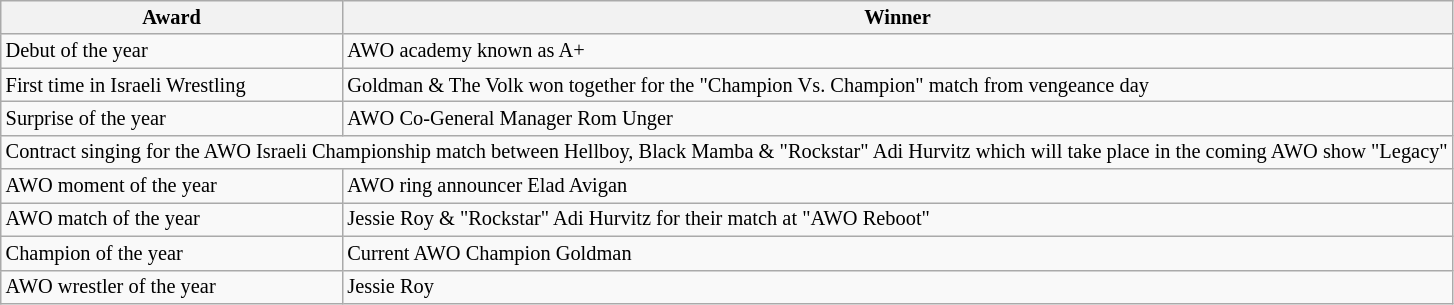<table style="font-size: 85%; text-align: left;" class="wikitable">
<tr>
<th>Award</th>
<th colspan=2>Winner</th>
</tr>
<tr>
<td align-center>Debut of the year</td>
<td>AWO academy known as A+</td>
</tr>
<tr>
<td align-center>First time in Israeli Wrestling</td>
<td>Goldman & The Volk won together for the "Champion Vs. Champion" match from vengeance day</td>
</tr>
<tr>
<td align-center>Surprise of the year</td>
<td>AWO Co-General Manager Rom Unger</td>
</tr>
<tr>
<td colspan=2>Contract singing for the AWO Israeli Championship match between Hellboy, Black Mamba & "Rockstar" Adi Hurvitz which will take place in the coming AWO show "Legacy"</td>
</tr>
<tr>
<td align-center>AWO moment of the year</td>
<td>AWO ring announcer Elad Avigan</td>
</tr>
<tr>
<td align-center>AWO match of the year</td>
<td>Jessie Roy & "Rockstar" Adi Hurvitz for their match at "AWO Reboot"</td>
</tr>
<tr>
<td align-center>Champion of the year</td>
<td>Current AWO Champion Goldman</td>
</tr>
<tr>
<td align-center>AWO wrestler of the year</td>
<td>Jessie Roy</td>
</tr>
</table>
